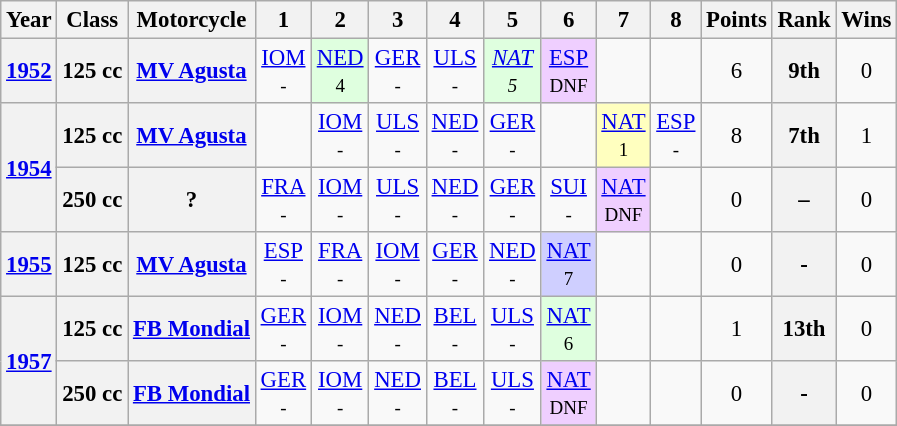<table class="wikitable" style="text-align:center; font-size:95%">
<tr>
<th>Year</th>
<th>Class</th>
<th>Motorcycle</th>
<th>1</th>
<th>2</th>
<th>3</th>
<th>4</th>
<th>5</th>
<th>6</th>
<th>7</th>
<th>8</th>
<th>Points</th>
<th>Rank</th>
<th>Wins</th>
</tr>
<tr>
<th><a href='#'>1952</a></th>
<th>125 cc</th>
<th><a href='#'>MV Agusta</a></th>
<td><a href='#'>IOM</a><br><small>-</small></td>
<td bgcolor="#DFFFDF"><a href='#'>NED</a><br><small>4</small></td>
<td><a href='#'>GER</a><br><small>-</small></td>
<td><a href='#'>ULS</a><br><small>-</small></td>
<td bgcolor="#DFFFDF"><em><a href='#'>NAT</a></em><br><small><em>5</em></small></td>
<td bgcolor="#EFCFFF"><a href='#'>ESP</a><br><small>DNF</small></td>
<td></td>
<td></td>
<td>6</td>
<th>9th</th>
<td>0</td>
</tr>
<tr>
<th rowspan="2"><a href='#'>1954</a></th>
<th>125 cc</th>
<th><a href='#'>MV Agusta</a></th>
<td></td>
<td><a href='#'>IOM</a><br><small>-</small></td>
<td><a href='#'>ULS</a><br><small>-</small></td>
<td><a href='#'>NED</a><br><small>-</small></td>
<td><a href='#'>GER</a><br><small>-</small></td>
<td></td>
<td bgcolor="#FFFFBF"><a href='#'>NAT</a><br><small>1</small></td>
<td><a href='#'>ESP</a><br><small>-</small></td>
<td>8</td>
<th>7th</th>
<td>1</td>
</tr>
<tr>
<th>250 cc</th>
<th>?</th>
<td><a href='#'>FRA</a><br><small>-</small></td>
<td><a href='#'>IOM</a><br><small>-</small></td>
<td><a href='#'>ULS</a><br><small>-</small></td>
<td><a href='#'>NED</a><br><small>-</small></td>
<td><a href='#'>GER</a><br><small>-</small></td>
<td><a href='#'>SUI</a><br><small>-</small></td>
<td bgcolor="#EFCFFF"><a href='#'>NAT</a><br><small>DNF</small></td>
<td></td>
<td>0</td>
<th>–</th>
<td>0</td>
</tr>
<tr>
<th><a href='#'>1955</a></th>
<th>125 cc</th>
<th><a href='#'>MV Agusta</a></th>
<td><a href='#'>ESP</a><br><small>-</small></td>
<td><a href='#'>FRA</a><br><small>-</small></td>
<td><a href='#'>IOM</a><br><small>-</small></td>
<td><a href='#'>GER</a><br><small>-</small></td>
<td><a href='#'>NED</a><br><small>-</small></td>
<td style="background-color:#cfcfff"><a href='#'>NAT</a><br><small>7</small></td>
<td></td>
<td></td>
<td>0</td>
<th>-</th>
<td>0</td>
</tr>
<tr>
<th rowspan="2"><a href='#'>1957</a></th>
<th>125 cc</th>
<th><a href='#'>FB Mondial</a></th>
<td><a href='#'>GER</a><br><small>-</small></td>
<td><a href='#'>IOM</a><br><small>-</small></td>
<td><a href='#'>NED</a><br><small>-</small></td>
<td><a href='#'>BEL</a><br><small>-</small></td>
<td><a href='#'>ULS</a><br><small>-</small></td>
<td style="background:#DFFFDF;"><a href='#'>NAT</a><br><small>6</small></td>
<td></td>
<td></td>
<td>1</td>
<th>13th</th>
<td>0</td>
</tr>
<tr>
<th>250 cc</th>
<th><a href='#'>FB Mondial</a></th>
<td><a href='#'>GER</a><br><small>-</small></td>
<td><a href='#'>IOM</a><br><small>-</small></td>
<td><a href='#'>NED</a><br><small>-</small></td>
<td><a href='#'>BEL</a><br><small>-</small></td>
<td><a href='#'>ULS</a><br><small>-</small></td>
<td bgcolor="#EFCFFF"><a href='#'>NAT</a><br><small>DNF</small></td>
<td></td>
<td></td>
<td>0</td>
<th>-</th>
<td>0</td>
</tr>
<tr>
</tr>
</table>
